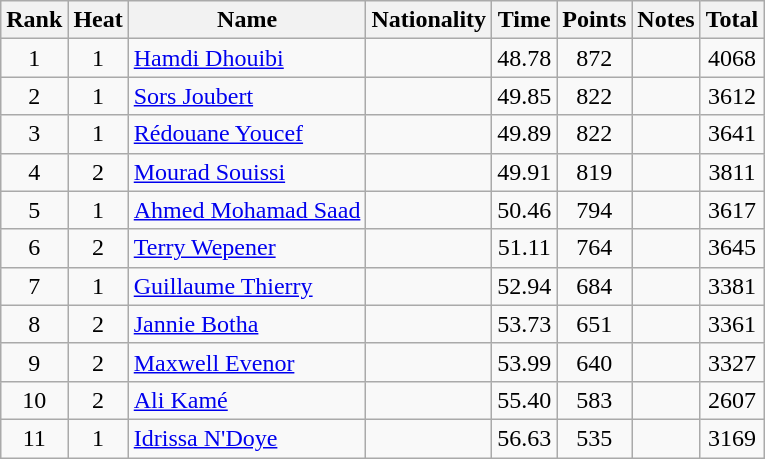<table class="wikitable sortable" style="text-align:center">
<tr>
<th>Rank</th>
<th>Heat</th>
<th>Name</th>
<th>Nationality</th>
<th>Time</th>
<th>Points</th>
<th>Notes</th>
<th>Total</th>
</tr>
<tr>
<td>1</td>
<td>1</td>
<td align="left"><a href='#'>Hamdi Dhouibi</a></td>
<td align=left></td>
<td>48.78</td>
<td>872</td>
<td></td>
<td>4068</td>
</tr>
<tr>
<td>2</td>
<td>1</td>
<td align="left"><a href='#'>Sors Joubert</a></td>
<td align=left></td>
<td>49.85</td>
<td>822</td>
<td></td>
<td>3612</td>
</tr>
<tr>
<td>3</td>
<td>1</td>
<td align="left"><a href='#'>Rédouane Youcef</a></td>
<td align=left></td>
<td>49.89</td>
<td>822</td>
<td></td>
<td>3641</td>
</tr>
<tr>
<td>4</td>
<td>2</td>
<td align="left"><a href='#'>Mourad Souissi</a></td>
<td align=left></td>
<td>49.91</td>
<td>819</td>
<td></td>
<td>3811</td>
</tr>
<tr>
<td>5</td>
<td>1</td>
<td align="left"><a href='#'>Ahmed Mohamad Saad</a></td>
<td align=left></td>
<td>50.46</td>
<td>794</td>
<td></td>
<td>3617</td>
</tr>
<tr>
<td>6</td>
<td>2</td>
<td align="left"><a href='#'>Terry Wepener</a></td>
<td align=left></td>
<td>51.11</td>
<td>764</td>
<td></td>
<td>3645</td>
</tr>
<tr>
<td>7</td>
<td>1</td>
<td align="left"><a href='#'>Guillaume Thierry</a></td>
<td align=left></td>
<td>52.94</td>
<td>684</td>
<td></td>
<td>3381</td>
</tr>
<tr>
<td>8</td>
<td>2</td>
<td align="left"><a href='#'>Jannie Botha</a></td>
<td align=left></td>
<td>53.73</td>
<td>651</td>
<td></td>
<td>3361</td>
</tr>
<tr>
<td>9</td>
<td>2</td>
<td align="left"><a href='#'>Maxwell Evenor</a></td>
<td align=left></td>
<td>53.99</td>
<td>640</td>
<td></td>
<td>3327</td>
</tr>
<tr>
<td>10</td>
<td>2</td>
<td align="left"><a href='#'>Ali Kamé</a></td>
<td align=left></td>
<td>55.40</td>
<td>583</td>
<td></td>
<td>2607</td>
</tr>
<tr>
<td>11</td>
<td>1</td>
<td align="left"><a href='#'>Idrissa N'Doye</a></td>
<td align=left></td>
<td>56.63</td>
<td>535</td>
<td></td>
<td>3169</td>
</tr>
</table>
